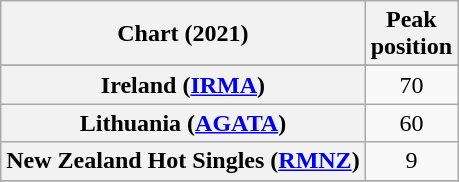<table class="wikitable sortable plainrowheaders" style="text-align:center">
<tr>
<th scope="col">Chart (2021)</th>
<th scope="col">Peak<br>position</th>
</tr>
<tr>
</tr>
<tr>
</tr>
<tr>
</tr>
<tr>
<th scope="row">Ireland (<a href='#'>IRMA</a>)</th>
<td>70</td>
</tr>
<tr>
<th scope="row">Lithuania (<a href='#'>AGATA</a>)</th>
<td>60</td>
</tr>
<tr>
<th scope="row">New Zealand Hot Singles (<a href='#'>RMNZ</a>)</th>
<td>9</td>
</tr>
<tr>
</tr>
<tr>
</tr>
<tr>
</tr>
<tr>
</tr>
</table>
